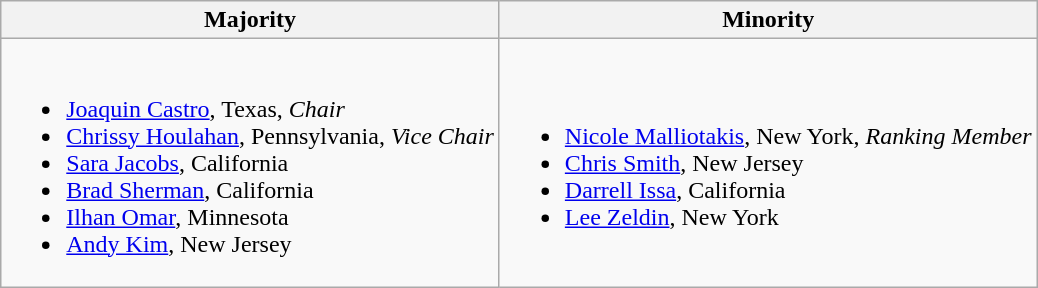<table class=wikitable>
<tr>
<th>Majority</th>
<th>Minority</th>
</tr>
<tr>
<td><br><ul><li><a href='#'>Joaquin Castro</a>, Texas, <em>Chair</em></li><li><a href='#'>Chrissy Houlahan</a>, Pennsylvania, <em>Vice Chair</em></li><li><a href='#'>Sara Jacobs</a>, California</li><li><a href='#'>Brad Sherman</a>, California</li><li><a href='#'>Ilhan Omar</a>, Minnesota</li><li><a href='#'>Andy Kim</a>, New Jersey</li></ul></td>
<td><br><ul><li><a href='#'>Nicole Malliotakis</a>, New York, <em>Ranking Member</em></li><li><a href='#'>Chris Smith</a>, New Jersey</li><li><a href='#'>Darrell Issa</a>, California</li><li><a href='#'>Lee Zeldin</a>, New York</li></ul></td>
</tr>
</table>
